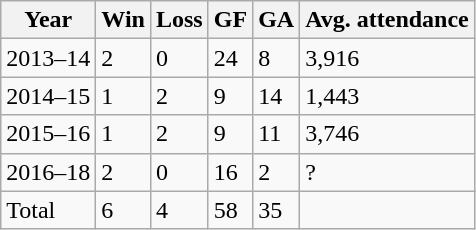<table class="wikitable">
<tr>
<th>Year</th>
<th>Win</th>
<th>Loss</th>
<th>GF</th>
<th>GA</th>
<th>Avg. attendance</th>
</tr>
<tr>
<td>2013–14</td>
<td>2</td>
<td>0</td>
<td>24</td>
<td>8</td>
<td>3,916</td>
</tr>
<tr>
<td>2014–15</td>
<td>1</td>
<td>2</td>
<td>9</td>
<td>14</td>
<td>1,443</td>
</tr>
<tr>
<td>2015–16</td>
<td>1</td>
<td>2</td>
<td>9</td>
<td>11</td>
<td>3,746</td>
</tr>
<tr>
<td>2016–18</td>
<td>2</td>
<td>0</td>
<td>16</td>
<td>2</td>
<td>?</td>
</tr>
<tr>
<td>Total</td>
<td>6</td>
<td>4</td>
<td>58</td>
<td>35</td>
</tr>
</table>
